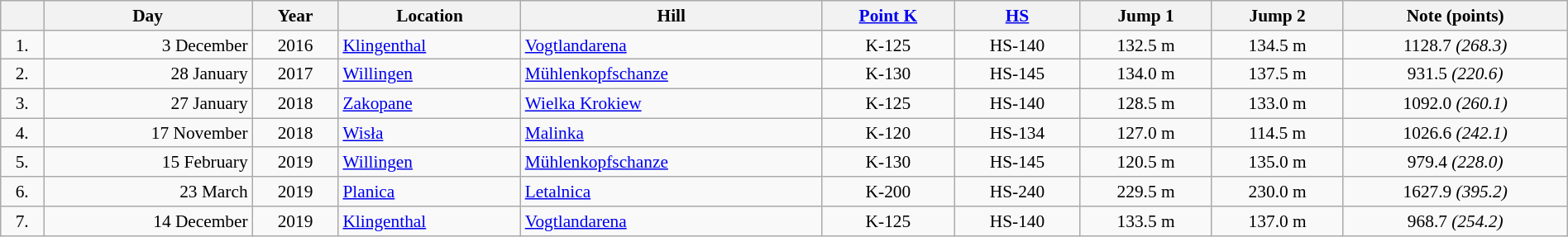<table width=100% style="font-size: 89%; text-align:center" class=wikitable>
<tr>
<th></th>
<th>Day</th>
<th>Year</th>
<th>Location</th>
<th>Hill</th>
<th><a href='#'>Point K</a></th>
<th><a href='#'>HS</a></th>
<th>Jump 1</th>
<th>Jump 2</th>
<th>Note (points)</th>
</tr>
<tr>
<td>1.</td>
<td align=right>3 December</td>
<td>2016</td>
<td align=left><a href='#'>Klingenthal</a></td>
<td align=left><a href='#'>Vogtlandarena</a></td>
<td>K-125</td>
<td>HS-140</td>
<td>132.5 m</td>
<td>134.5 m</td>
<td>1128.7 <em>(268.3)</em></td>
</tr>
<tr>
<td>2.</td>
<td align=right>28 January</td>
<td>2017</td>
<td align=left><a href='#'>Willingen</a></td>
<td align=left><a href='#'>Mühlenkopfschanze</a></td>
<td>K-130</td>
<td>HS-145</td>
<td>134.0 m</td>
<td>137.5 m</td>
<td>931.5 <em>(220.6)</em></td>
</tr>
<tr>
<td>3.</td>
<td align=right>27 January</td>
<td>2018</td>
<td align=left><a href='#'>Zakopane</a></td>
<td align=left><a href='#'>Wielka Krokiew</a></td>
<td>K-125</td>
<td>HS-140</td>
<td>128.5 m</td>
<td>133.0 m</td>
<td>1092.0 <em>(260.1)</em></td>
</tr>
<tr>
<td>4.</td>
<td align=right>17 November</td>
<td>2018</td>
<td align=left><a href='#'>Wisła</a></td>
<td align=left><a href='#'>Malinka</a></td>
<td>K-120</td>
<td>HS-134</td>
<td>127.0 m</td>
<td>114.5 m</td>
<td>1026.6 <em>(242.1)</em></td>
</tr>
<tr>
<td>5.</td>
<td align=right>15 February</td>
<td>2019</td>
<td align=left><a href='#'>Willingen</a></td>
<td align=left><a href='#'>Mühlenkopfschanze</a></td>
<td>K-130</td>
<td>HS-145</td>
<td>120.5 m</td>
<td>135.0 m</td>
<td>979.4 <em>(228.0)</em></td>
</tr>
<tr>
<td>6.</td>
<td align=right>23 March</td>
<td>2019</td>
<td align=left><a href='#'>Planica</a></td>
<td align=left><a href='#'>Letalnica</a></td>
<td>K-200</td>
<td>HS-240</td>
<td>229.5 m</td>
<td>230.0 m</td>
<td>1627.9 <em>(395.2)</em></td>
</tr>
<tr>
<td>7.</td>
<td align=right>14 December</td>
<td>2019</td>
<td align=left><a href='#'>Klingenthal</a></td>
<td align=left><a href='#'>Vogtlandarena</a></td>
<td>K-125</td>
<td>HS-140</td>
<td>133.5 m</td>
<td>137.0 m</td>
<td>968.7 <em>(254.2)</em></td>
</tr>
</table>
